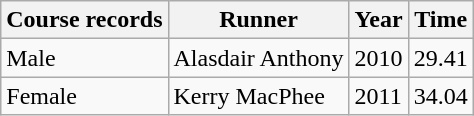<table class="wikitable">
<tr>
<th>Course records</th>
<th>Runner</th>
<th>Year</th>
<th>Time</th>
</tr>
<tr>
<td>Male</td>
<td>Alasdair Anthony</td>
<td>2010</td>
<td>29.41</td>
</tr>
<tr>
<td>Female</td>
<td>Kerry MacPhee</td>
<td>2011</td>
<td>34.04</td>
</tr>
</table>
